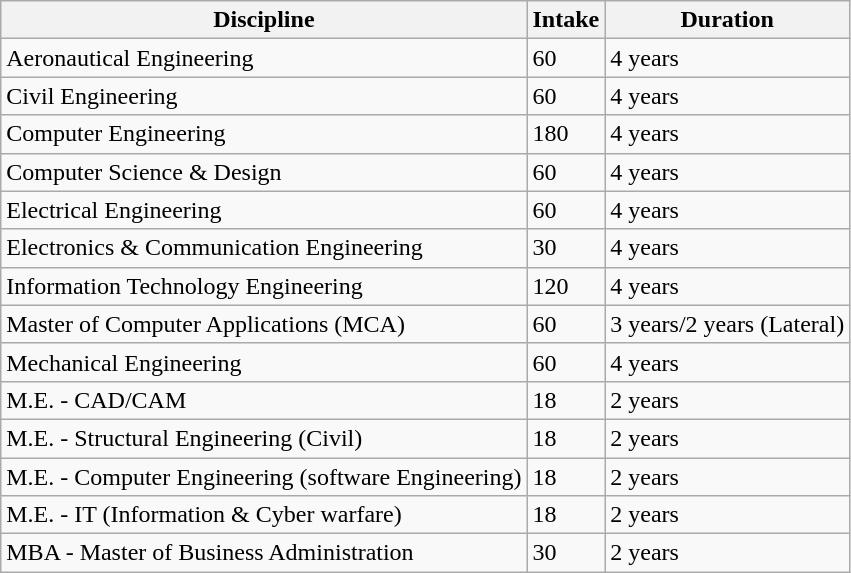<table class="wikitable">
<tr>
<th>Discipline</th>
<th>Intake</th>
<th>Duration</th>
</tr>
<tr>
<td>Aeronautical Engineering</td>
<td>60</td>
<td>4 years</td>
</tr>
<tr>
<td>Civil Engineering</td>
<td>60</td>
<td>4 years</td>
</tr>
<tr>
<td>Computer Engineering</td>
<td>180</td>
<td>4 years</td>
</tr>
<tr>
<td>Computer Science & Design</td>
<td>60</td>
<td>4 years</td>
</tr>
<tr>
<td>Electrical Engineering</td>
<td>60</td>
<td>4 years</td>
</tr>
<tr>
<td>Electronics & Communication Engineering</td>
<td>30</td>
<td>4 years</td>
</tr>
<tr>
<td>Information Technology Engineering</td>
<td>120</td>
<td>4 years</td>
</tr>
<tr>
<td>Master of Computer Applications (MCA)</td>
<td>60</td>
<td>3 years/2 years (Lateral)</td>
</tr>
<tr>
<td>Mechanical Engineering</td>
<td>60</td>
<td>4 years</td>
</tr>
<tr>
<td>M.E. - CAD/CAM</td>
<td>18</td>
<td>2 years</td>
</tr>
<tr>
<td>M.E. - Structural Engineering (Civil)</td>
<td>18</td>
<td>2 years</td>
</tr>
<tr>
<td>M.E. - Computer Engineering (software Engineering)</td>
<td>18</td>
<td>2 years</td>
</tr>
<tr>
<td>M.E. - IT (Information & Cyber warfare)</td>
<td>18</td>
<td>2 years</td>
</tr>
<tr>
<td>MBA - Master of Business Administration</td>
<td>30</td>
<td>2 years</td>
</tr>
</table>
